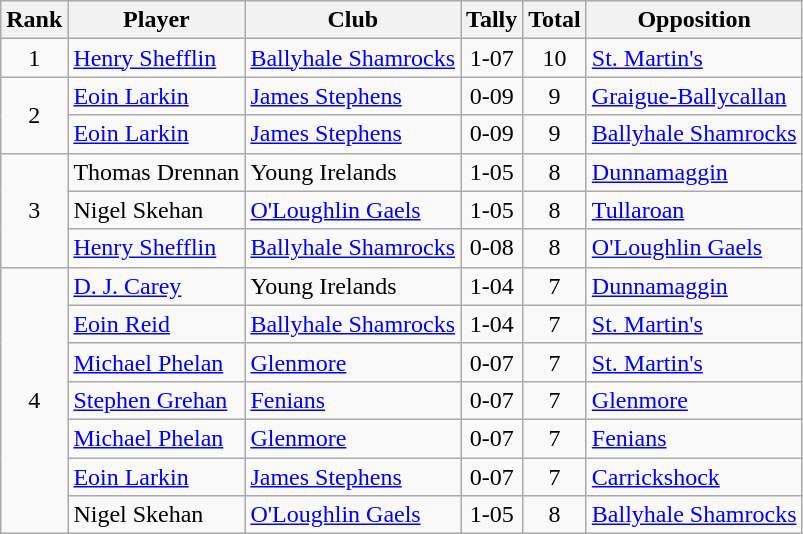<table class="wikitable">
<tr>
<th>Rank</th>
<th>Player</th>
<th>Club</th>
<th>Tally</th>
<th>Total</th>
<th>Opposition</th>
</tr>
<tr>
<td rowspan="1" style="text-align:center;">1</td>
<td><a href='#'>Henry Shefflin</a></td>
<td><a href='#'>Ballyhale Shamrocks</a></td>
<td align=center>1-07</td>
<td align=center>10</td>
<td><a href='#'>St. Martin's</a></td>
</tr>
<tr>
<td rowspan="2" style="text-align:center;">2</td>
<td><a href='#'>Eoin Larkin</a></td>
<td><a href='#'>James Stephens</a></td>
<td align=center>0-09</td>
<td align=center>9</td>
<td><a href='#'>Graigue-Ballycallan</a></td>
</tr>
<tr>
<td><a href='#'>Eoin Larkin</a></td>
<td><a href='#'>James Stephens</a></td>
<td align=center>0-09</td>
<td align=center>9</td>
<td><a href='#'>Ballyhale Shamrocks</a></td>
</tr>
<tr>
<td rowspan="3" style="text-align:center;">3</td>
<td>Thomas Drennan</td>
<td>Young Irelands</td>
<td align=center>1-05</td>
<td align=center>8</td>
<td><a href='#'>Dunnamaggin</a></td>
</tr>
<tr>
<td>Nigel Skehan</td>
<td><a href='#'>O'Loughlin Gaels</a></td>
<td align=center>1-05</td>
<td align=center>8</td>
<td><a href='#'>Tullaroan</a></td>
</tr>
<tr>
<td><a href='#'>Henry Shefflin</a></td>
<td><a href='#'>Ballyhale Shamrocks</a></td>
<td align=center>0-08</td>
<td align=center>8</td>
<td><a href='#'>O'Loughlin Gaels</a></td>
</tr>
<tr>
<td rowspan="7" style="text-align:center;">4</td>
<td><a href='#'>D. J. Carey</a></td>
<td>Young Irelands</td>
<td align=center>1-04</td>
<td align=center>7</td>
<td><a href='#'>Dunnamaggin</a></td>
</tr>
<tr>
<td><a href='#'>Eoin Reid</a></td>
<td><a href='#'>Ballyhale Shamrocks</a></td>
<td align=center>1-04</td>
<td align=center>7</td>
<td><a href='#'>St. Martin's</a></td>
</tr>
<tr>
<td><a href='#'>Michael Phelan</a></td>
<td><a href='#'>Glenmore</a></td>
<td align=center>0-07</td>
<td align=center>7</td>
<td><a href='#'>St. Martin's</a></td>
</tr>
<tr>
<td><a href='#'>Stephen Grehan</a></td>
<td><a href='#'>Fenians</a></td>
<td align=center>0-07</td>
<td align=center>7</td>
<td><a href='#'>Glenmore</a></td>
</tr>
<tr>
<td><a href='#'>Michael Phelan</a></td>
<td><a href='#'>Glenmore</a></td>
<td align=center>0-07</td>
<td align=center>7</td>
<td><a href='#'>Fenians</a></td>
</tr>
<tr>
<td><a href='#'>Eoin Larkin</a></td>
<td><a href='#'>James Stephens</a></td>
<td align=center>0-07</td>
<td align=center>7</td>
<td><a href='#'>Carrickshock</a></td>
</tr>
<tr>
<td>Nigel Skehan</td>
<td><a href='#'>O'Loughlin Gaels</a></td>
<td align=center>1-05</td>
<td align=center>8</td>
<td><a href='#'>Ballyhale Shamrocks</a></td>
</tr>
</table>
